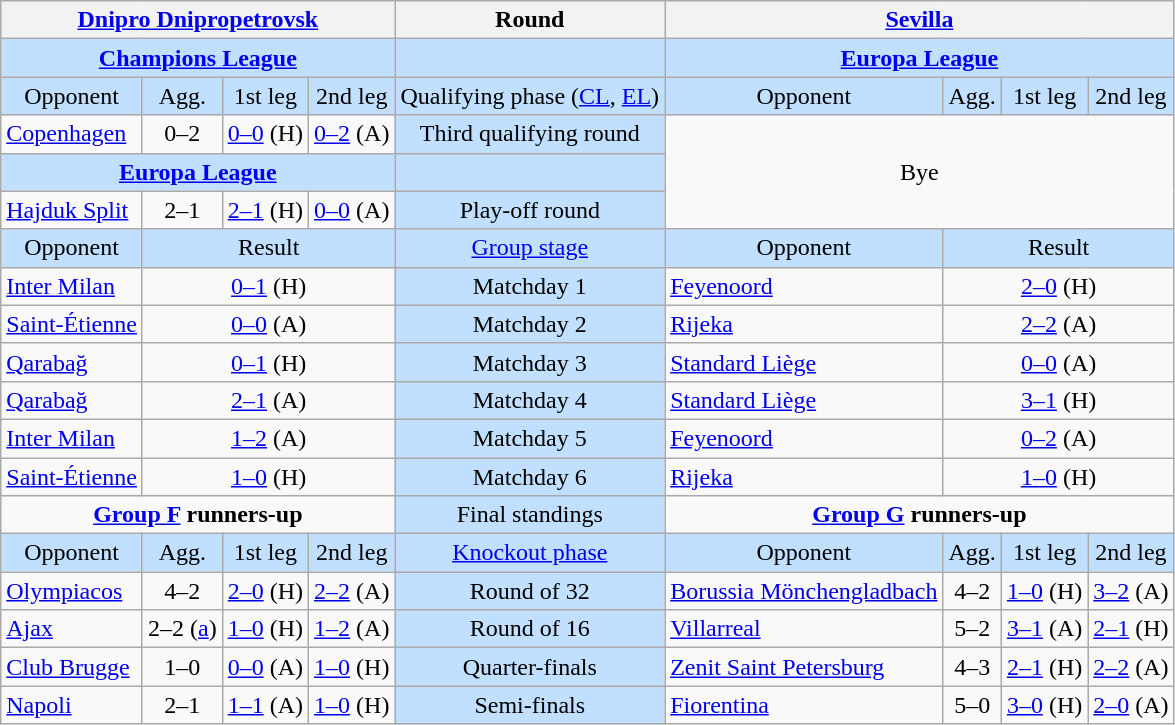<table class="wikitable" style="text-align:center">
<tr>
<th colspan="4"> <a href='#'>Dnipro Dnipropetrovsk</a></th>
<th>Round</th>
<th colspan="4"> <a href='#'>Sevilla</a></th>
</tr>
<tr bgcolor="#c1e0ff">
<td colspan="4"><strong><a href='#'>Champions League</a></strong></td>
<td></td>
<td colspan="4"><strong><a href='#'>Europa League</a></strong></td>
</tr>
<tr bgcolor="#c1e0ff">
<td>Opponent</td>
<td>Agg.</td>
<td>1st leg</td>
<td>2nd leg</td>
<td>Qualifying phase (<a href='#'>CL</a>, <a href='#'>EL</a>)</td>
<td>Opponent</td>
<td>Agg.</td>
<td>1st leg</td>
<td>2nd leg</td>
</tr>
<tr>
<td align=left> <a href='#'>Copenhagen</a></td>
<td>0–2</td>
<td><a href='#'>0–0</a> (H)</td>
<td><a href='#'>0–2</a> (A)</td>
<td bgcolor="#c1e0ff">Third qualifying round</td>
<td colspan="4" rowspan="3">Bye</td>
</tr>
<tr bgcolor="#c1e0ff">
<td colspan="4"><strong><a href='#'>Europa League</a></strong></td>
<td></td>
</tr>
<tr>
<td align=left> <a href='#'>Hajduk Split</a></td>
<td>2–1</td>
<td><a href='#'>2–1</a> (H)</td>
<td><a href='#'>0–0</a> (A)</td>
<td bgcolor="#c1e0ff">Play-off round</td>
</tr>
<tr bgcolor="#c1e0ff">
<td>Opponent</td>
<td colspan="3">Result</td>
<td><a href='#'>Group stage</a></td>
<td>Opponent</td>
<td colspan="3">Result</td>
</tr>
<tr>
<td align=left> <a href='#'>Inter Milan</a></td>
<td colspan="3"><a href='#'>0–1</a> (H)</td>
<td bgcolor="#c1e0ff">Matchday 1</td>
<td align=left> <a href='#'>Feyenoord</a></td>
<td colspan="3"><a href='#'>2–0</a> (H)</td>
</tr>
<tr>
<td align=left> <a href='#'>Saint-Étienne</a></td>
<td colspan="3"><a href='#'>0–0</a> (A)</td>
<td bgcolor="#c1e0ff">Matchday 2</td>
<td align=left> <a href='#'>Rijeka</a></td>
<td colspan="3"><a href='#'>2–2</a> (A)</td>
</tr>
<tr>
<td align=left> <a href='#'>Qarabağ</a></td>
<td colspan="3"><a href='#'>0–1</a> (H)</td>
<td bgcolor="#c1e0ff">Matchday 3</td>
<td align=left> <a href='#'>Standard Liège</a></td>
<td colspan="3"><a href='#'>0–0</a> (A)</td>
</tr>
<tr>
<td align=left> <a href='#'>Qarabağ</a></td>
<td colspan="3"><a href='#'>2–1</a> (A)</td>
<td bgcolor="#c1e0ff">Matchday 4</td>
<td align=left> <a href='#'>Standard Liège</a></td>
<td colspan="3"><a href='#'>3–1</a> (H)</td>
</tr>
<tr>
<td align=left> <a href='#'>Inter Milan</a></td>
<td colspan="3"><a href='#'>1–2</a> (A)</td>
<td bgcolor="#c1e0ff">Matchday 5</td>
<td align=left> <a href='#'>Feyenoord</a></td>
<td colspan="3"><a href='#'>0–2</a> (A)</td>
</tr>
<tr>
<td align=left> <a href='#'>Saint-Étienne</a></td>
<td colspan="3"><a href='#'>1–0</a> (H)</td>
<td bgcolor="#c1e0ff">Matchday 6</td>
<td align=left> <a href='#'>Rijeka</a></td>
<td colspan="3"><a href='#'>1–0</a> (H)</td>
</tr>
<tr>
<td colspan="4" valign="top"><strong><a href='#'>Group F</a> runners-up</strong><br></td>
<td bgcolor="#c1e0ff">Final standings</td>
<td colspan="4" valign="top"><strong><a href='#'>Group G</a> runners-up</strong><br></td>
</tr>
<tr bgcolor="#c1e0ff">
<td>Opponent</td>
<td>Agg.</td>
<td>1st leg</td>
<td>2nd leg</td>
<td><a href='#'>Knockout phase</a></td>
<td>Opponent</td>
<td>Agg.</td>
<td>1st leg</td>
<td>2nd leg</td>
</tr>
<tr>
<td align=left> <a href='#'>Olympiacos</a></td>
<td>4–2</td>
<td><a href='#'>2–0</a> (H)</td>
<td><a href='#'>2–2</a> (A)</td>
<td bgcolor="#c1e0ff">Round of 32</td>
<td align=left> <a href='#'>Borussia Mönchengladbach</a></td>
<td>4–2</td>
<td><a href='#'>1–0</a> (H)</td>
<td><a href='#'>3–2</a> (A)</td>
</tr>
<tr>
<td align=left> <a href='#'>Ajax</a></td>
<td>2–2 (<a href='#'>a</a>)</td>
<td><a href='#'>1–0</a> (H)</td>
<td><a href='#'>1–2</a>  (A)</td>
<td bgcolor="#c1e0ff">Round of 16</td>
<td align=left> <a href='#'>Villarreal</a></td>
<td>5–2</td>
<td><a href='#'>3–1</a> (A)</td>
<td><a href='#'>2–1</a> (H)</td>
</tr>
<tr>
<td align=left> <a href='#'>Club Brugge</a></td>
<td>1–0</td>
<td><a href='#'>0–0</a> (A)</td>
<td><a href='#'>1–0</a> (H)</td>
<td bgcolor="#c1e0ff">Quarter-finals</td>
<td align=left> <a href='#'>Zenit Saint Petersburg</a></td>
<td>4–3</td>
<td><a href='#'>2–1</a> (H)</td>
<td><a href='#'>2–2</a> (A)</td>
</tr>
<tr>
<td align=left> <a href='#'>Napoli</a></td>
<td>2–1</td>
<td><a href='#'>1–1</a> (A)</td>
<td><a href='#'>1–0</a> (H)</td>
<td bgcolor="#c1e0ff">Semi-finals</td>
<td align=left> <a href='#'>Fiorentina</a></td>
<td>5–0</td>
<td><a href='#'>3–0</a> (H)</td>
<td><a href='#'>2–0</a> (A)</td>
</tr>
</table>
